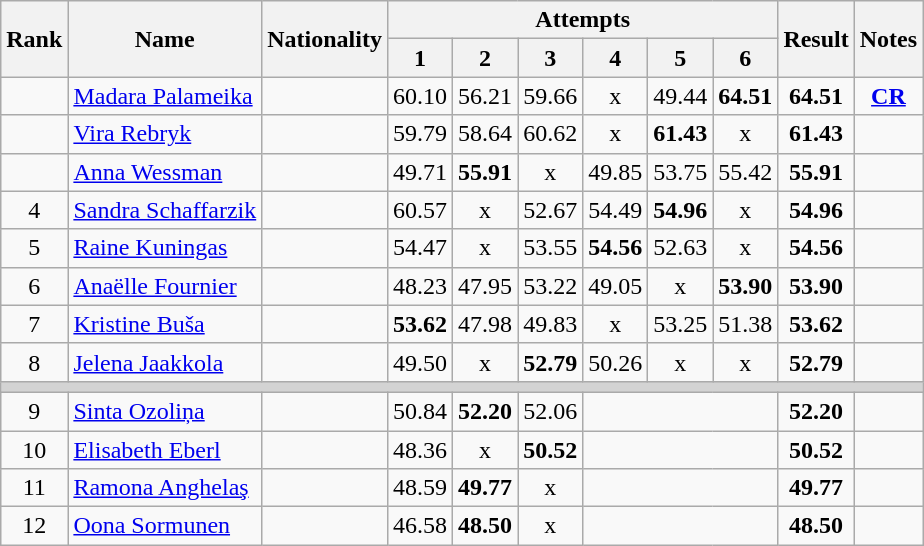<table class="wikitable sortable" style="text-align:center">
<tr>
<th rowspan=2>Rank</th>
<th rowspan=2>Name</th>
<th rowspan=2>Nationality</th>
<th colspan=6>Attempts</th>
<th rowspan=2>Result</th>
<th rowspan=2>Notes</th>
</tr>
<tr>
<th>1</th>
<th>2</th>
<th>3</th>
<th>4</th>
<th>5</th>
<th>6</th>
</tr>
<tr>
<td></td>
<td align=left><a href='#'>Madara Palameika</a></td>
<td align=left></td>
<td>60.10</td>
<td>56.21</td>
<td>59.66</td>
<td>x</td>
<td>49.44</td>
<td><strong>64.51</strong></td>
<td><strong>64.51</strong></td>
<td><strong><a href='#'>CR</a></strong></td>
</tr>
<tr>
<td></td>
<td align=left><a href='#'>Vira Rebryk</a></td>
<td align=left></td>
<td>59.79</td>
<td>58.64</td>
<td>60.62</td>
<td>x</td>
<td><strong>61.43</strong></td>
<td>x</td>
<td><strong>61.43</strong></td>
<td></td>
</tr>
<tr>
<td></td>
<td align=left><a href='#'>Anna Wessman</a></td>
<td align=left></td>
<td>49.71</td>
<td><strong>55.91</strong></td>
<td>x</td>
<td>49.85</td>
<td>53.75</td>
<td>55.42</td>
<td><strong>55.91</strong></td>
<td></td>
</tr>
<tr>
<td>4</td>
<td align=left><a href='#'>Sandra Schaffarzik</a></td>
<td align=left></td>
<td>60.57</td>
<td>x</td>
<td>52.67</td>
<td>54.49</td>
<td><strong>54.96</strong></td>
<td>x</td>
<td><strong>54.96</strong></td>
<td></td>
</tr>
<tr>
<td>5</td>
<td align=left><a href='#'>Raine Kuningas</a></td>
<td align=left></td>
<td>54.47</td>
<td>x</td>
<td>53.55</td>
<td><strong>54.56</strong></td>
<td>52.63</td>
<td>x</td>
<td><strong>54.56</strong></td>
<td></td>
</tr>
<tr>
<td>6</td>
<td align=left><a href='#'>Anaëlle Fournier</a></td>
<td align=left></td>
<td>48.23</td>
<td>47.95</td>
<td>53.22</td>
<td>49.05</td>
<td>x</td>
<td><strong>53.90</strong></td>
<td><strong>53.90</strong></td>
<td></td>
</tr>
<tr>
<td>7</td>
<td align=left><a href='#'>Kristine Buša</a></td>
<td align=left></td>
<td><strong>53.62</strong></td>
<td>47.98</td>
<td>49.83</td>
<td>x</td>
<td>53.25</td>
<td>51.38</td>
<td><strong>53.62</strong></td>
<td></td>
</tr>
<tr>
<td>8</td>
<td align=left><a href='#'>Jelena Jaakkola</a></td>
<td align=left></td>
<td>49.50</td>
<td>x</td>
<td><strong>52.79</strong></td>
<td>50.26</td>
<td>x</td>
<td>x</td>
<td><strong>52.79</strong></td>
<td></td>
</tr>
<tr>
<td colspan=11 bgcolor=lightgray></td>
</tr>
<tr>
<td>9</td>
<td align=left><a href='#'>Sinta Ozoliņa</a></td>
<td align=left></td>
<td>50.84</td>
<td><strong>52.20</strong></td>
<td>52.06</td>
<td colspan=3></td>
<td><strong>52.20</strong></td>
<td></td>
</tr>
<tr>
<td>10</td>
<td align=left><a href='#'>Elisabeth Eberl</a></td>
<td align=left></td>
<td>48.36</td>
<td>x</td>
<td><strong>50.52</strong></td>
<td colspan=3></td>
<td><strong>50.52</strong></td>
<td></td>
</tr>
<tr>
<td>11</td>
<td align=left><a href='#'>Ramona Anghelaş</a></td>
<td align=left></td>
<td>48.59</td>
<td><strong>49.77</strong></td>
<td>x</td>
<td colspan=3></td>
<td><strong>49.77</strong></td>
<td></td>
</tr>
<tr>
<td>12</td>
<td align=left><a href='#'>Oona Sormunen</a></td>
<td align=left></td>
<td>46.58</td>
<td><strong>48.50</strong></td>
<td>x</td>
<td colspan=3></td>
<td><strong>48.50</strong></td>
<td></td>
</tr>
</table>
